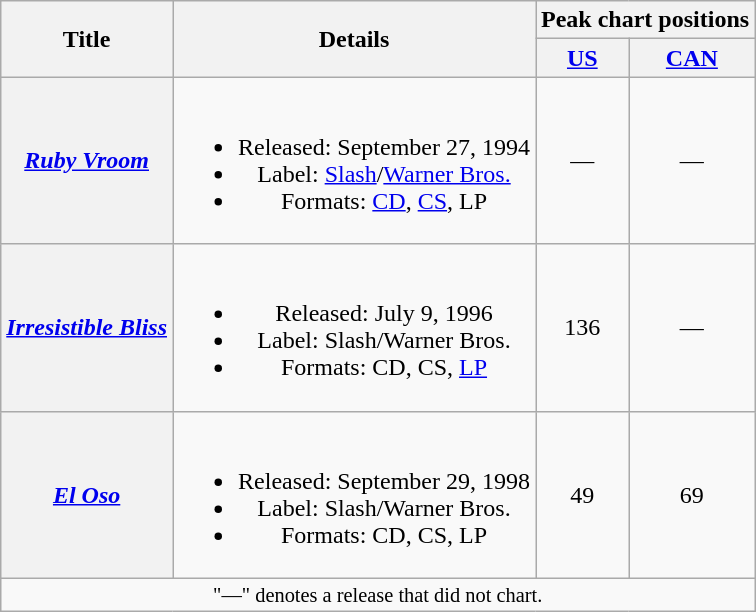<table class="wikitable plainrowheaders" style="text-align:center">
<tr>
<th scope="col" rowspan="2">Title</th>
<th scope="col" rowspan="2">Details</th>
<th scope="col" colspan="2">Peak chart positions</th>
</tr>
<tr>
<th scope="col"><a href='#'>US</a><br></th>
<th scope="col"><a href='#'>CAN</a><br></th>
</tr>
<tr>
<th scope="row"><em><a href='#'>Ruby Vroom</a></em></th>
<td><br><ul><li>Released: September 27, 1994</li><li>Label: <a href='#'>Slash</a>/<a href='#'>Warner Bros.</a></li><li>Formats: <a href='#'>CD</a>, <a href='#'>CS</a>, LP</li></ul></td>
<td>—</td>
<td>—</td>
</tr>
<tr>
<th scope="row"><em><a href='#'>Irresistible Bliss</a></em></th>
<td><br><ul><li>Released: July 9, 1996</li><li>Label: Slash/Warner Bros.</li><li>Formats: CD, CS, <a href='#'>LP</a></li></ul></td>
<td>136</td>
<td>—</td>
</tr>
<tr>
<th scope="row"><em><a href='#'>El Oso</a></em></th>
<td><br><ul><li>Released: September 29, 1998</li><li>Label: Slash/Warner Bros.</li><li>Formats: CD, CS, LP</li></ul></td>
<td>49</td>
<td>69</td>
</tr>
<tr>
<td colspan="10" style="font-size:85%">"—" denotes a release that did not chart.</td>
</tr>
</table>
